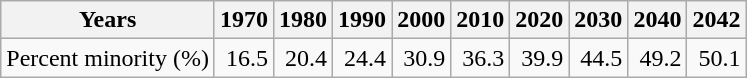<table class="wikitable " style="text-align:right">
<tr>
<th>Years</th>
<th>1970</th>
<th>1980</th>
<th>1990</th>
<th>2000</th>
<th>2010</th>
<th>2020</th>
<th>2030</th>
<th>2040</th>
<th>2042</th>
</tr>
<tr>
<td align="left">Percent minority (%)</td>
<td>16.5</td>
<td>20.4</td>
<td>24.4</td>
<td>30.9</td>
<td>36.3</td>
<td>39.9</td>
<td>44.5</td>
<td>49.2</td>
<td>50.1</td>
</tr>
</table>
